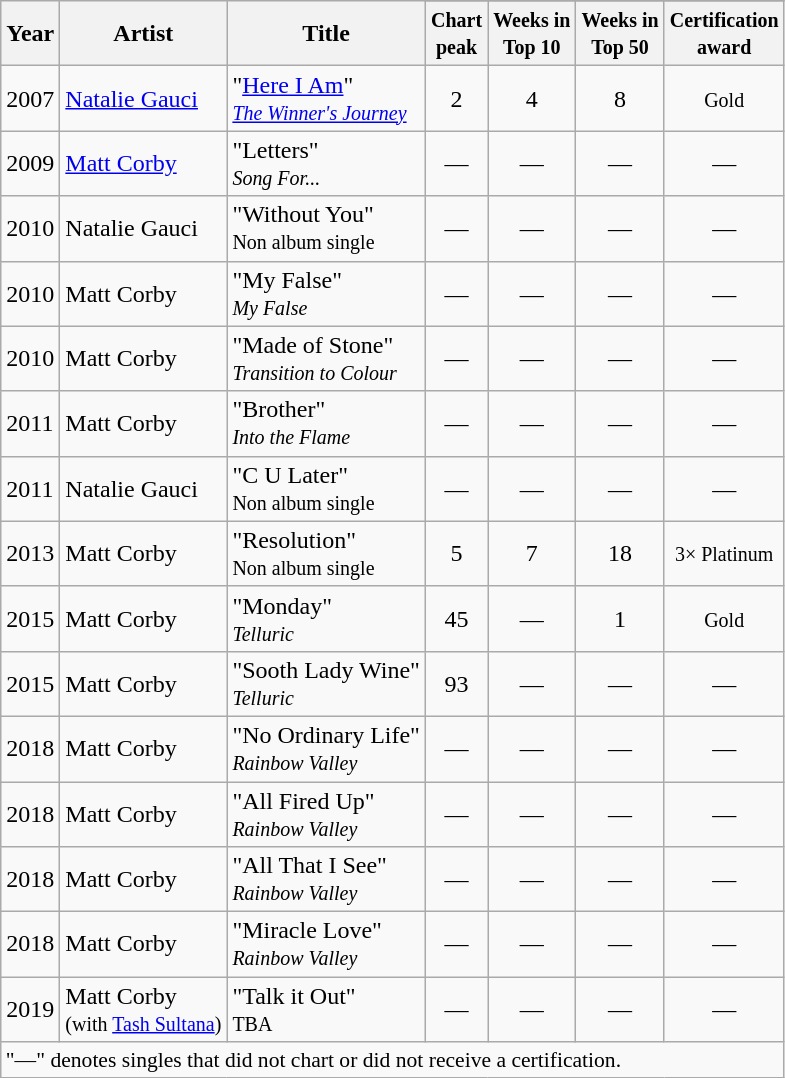<table class="wikitable">
<tr>
<th rowspan="2">Year</th>
<th rowspan="2">Artist</th>
<th rowspan="2">Title</th>
</tr>
<tr>
<th><small>Chart<br>peak</small></th>
<th><small>Weeks in<br>Top 10</small></th>
<th><small>Weeks in<br>Top 50</small></th>
<th><small>Certification<br>award</small></th>
</tr>
<tr>
<td>2007</td>
<td><a href='#'>Natalie Gauci</a></td>
<td>"<a href='#'>Here I Am</a>"<br> <small><em><a href='#'>The Winner's Journey</a></em></small></td>
<td style="text-align:center;">2</td>
<td style="text-align:center;">4</td>
<td style="text-align:center;">8</td>
<td style="text-align:center;"><small>Gold</small></td>
</tr>
<tr>
<td>2009</td>
<td><a href='#'>Matt Corby</a></td>
<td>"Letters"<br><small><em>Song For...</em></small></td>
<td style="text-align:center;">—</td>
<td style="text-align:center;">—</td>
<td style="text-align:center;">—</td>
<td style="text-align:center;">—</td>
</tr>
<tr>
<td>2010</td>
<td>Natalie Gauci</td>
<td>"Without You"<br><small>Non album single</small></td>
<td style="text-align:center;">—</td>
<td style="text-align:center;">—</td>
<td style="text-align:center;">—</td>
<td style="text-align:center;">—</td>
</tr>
<tr>
<td>2010</td>
<td>Matt Corby</td>
<td>"My False"<br><small><em>My False</em></small></td>
<td style="text-align:center;">—</td>
<td style="text-align:center;">—</td>
<td style="text-align:center;">—</td>
<td style="text-align:center;">—</td>
</tr>
<tr>
<td>2010</td>
<td>Matt Corby</td>
<td>"Made of Stone"<br><small><em>Transition to Colour</em></small></td>
<td style="text-align:center;">—</td>
<td style="text-align:center;">—</td>
<td style="text-align:center;">—</td>
<td style="text-align:center;">—</td>
</tr>
<tr>
<td>2011</td>
<td>Matt Corby</td>
<td>"Brother"<br><small><em>Into the Flame</em></small></td>
<td style="text-align:center;">—</td>
<td style="text-align:center;">—</td>
<td style="text-align:center;">—</td>
<td style="text-align:center;">—</td>
</tr>
<tr>
<td>2011</td>
<td>Natalie Gauci</td>
<td>"C U Later"<br><small>Non album single</small></td>
<td style="text-align:center;">—</td>
<td style="text-align:center;">—</td>
<td style="text-align:center;">—</td>
<td style="text-align:center;">—</td>
</tr>
<tr>
<td>2013</td>
<td>Matt Corby</td>
<td>"Resolution"<br><small>Non album single</small></td>
<td style="text-align:center;">5</td>
<td style="text-align:center;">7</td>
<td style="text-align:center;">18</td>
<td style="text-align:center;"><small>3× Platinum</small></td>
</tr>
<tr>
<td>2015</td>
<td>Matt Corby</td>
<td>"Monday"<br><small><em>Telluric</em></small></td>
<td style="text-align:center;">45</td>
<td style="text-align:center;">—</td>
<td style="text-align:center;">1</td>
<td style="text-align:center;"><small>Gold</small></td>
</tr>
<tr>
<td>2015</td>
<td>Matt Corby</td>
<td>"Sooth Lady Wine"<br><small><em>Telluric</em></small></td>
<td style="text-align:center;">93</td>
<td style="text-align:center;">—</td>
<td style="text-align:center;">—</td>
<td style="text-align:center;">—</td>
</tr>
<tr>
<td>2018</td>
<td>Matt Corby</td>
<td>"No Ordinary Life"<br><small><em>Rainbow Valley</em></small></td>
<td style="text-align:center;">—</td>
<td style="text-align:center;">—</td>
<td style="text-align:center;">—</td>
<td style="text-align:center;">—</td>
</tr>
<tr>
<td>2018</td>
<td>Matt Corby</td>
<td>"All Fired Up"<br><small><em>Rainbow Valley</em></small></td>
<td style="text-align:center;">—</td>
<td style="text-align:center;">—</td>
<td style="text-align:center;">—</td>
<td style="text-align:center;">—</td>
</tr>
<tr>
<td>2018</td>
<td>Matt Corby</td>
<td>"All That I See"<br><small><em>Rainbow Valley</em></small></td>
<td style="text-align:center;">—</td>
<td style="text-align:center;">—</td>
<td style="text-align:center;">—</td>
<td style="text-align:center;">—</td>
</tr>
<tr>
<td>2018</td>
<td>Matt Corby</td>
<td>"Miracle Love"<br><small><em>Rainbow Valley</em></small></td>
<td style="text-align:center;">—</td>
<td style="text-align:center;">—</td>
<td style="text-align:center;">—</td>
<td style="text-align:center;">—</td>
</tr>
<tr>
<td>2019</td>
<td>Matt Corby <br><small>(with <a href='#'>Tash Sultana</a>)</small></td>
<td>"Talk it Out"<br><small>TBA</small></td>
<td style="text-align:center;">—</td>
<td style="text-align:center;">—</td>
<td style="text-align:center;">—</td>
<td style="text-align:center;">—</td>
</tr>
<tr>
<td colspan="7" style="font-size:90%" style="text-align:center;">"—" denotes singles that did not chart or did not receive a certification.</td>
</tr>
</table>
